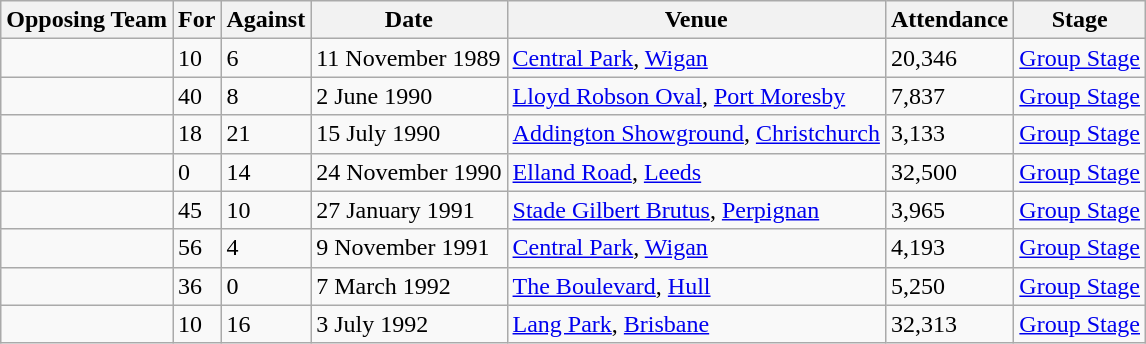<table class="wikitable">
<tr>
<th>Opposing Team</th>
<th>For</th>
<th>Against</th>
<th>Date</th>
<th>Venue</th>
<th>Attendance</th>
<th>Stage</th>
</tr>
<tr>
<td></td>
<td>10</td>
<td>6</td>
<td>11 November 1989</td>
<td><a href='#'>Central Park</a>, <a href='#'>Wigan</a></td>
<td>20,346</td>
<td><a href='#'>Group Stage</a></td>
</tr>
<tr>
<td></td>
<td>40</td>
<td>8</td>
<td>2 June 1990</td>
<td><a href='#'>Lloyd Robson Oval</a>, <a href='#'>Port Moresby</a></td>
<td>7,837</td>
<td><a href='#'>Group Stage</a></td>
</tr>
<tr>
<td></td>
<td>18</td>
<td>21</td>
<td>15 July 1990</td>
<td><a href='#'>Addington Showground</a>, <a href='#'>Christchurch</a></td>
<td>3,133</td>
<td><a href='#'>Group Stage</a></td>
</tr>
<tr>
<td></td>
<td>0</td>
<td>14</td>
<td>24 November 1990</td>
<td><a href='#'>Elland Road</a>, <a href='#'>Leeds</a></td>
<td>32,500</td>
<td><a href='#'>Group Stage</a></td>
</tr>
<tr>
<td></td>
<td>45</td>
<td>10</td>
<td>27 January 1991</td>
<td><a href='#'>Stade Gilbert Brutus</a>, <a href='#'>Perpignan</a></td>
<td>3,965</td>
<td><a href='#'>Group Stage</a></td>
</tr>
<tr>
<td></td>
<td>56</td>
<td>4</td>
<td>9 November 1991</td>
<td><a href='#'>Central Park</a>, <a href='#'>Wigan</a></td>
<td>4,193</td>
<td><a href='#'>Group Stage</a></td>
</tr>
<tr>
<td></td>
<td>36</td>
<td>0</td>
<td>7 March 1992</td>
<td><a href='#'>The Boulevard</a>, <a href='#'>Hull</a></td>
<td>5,250</td>
<td><a href='#'>Group Stage</a></td>
</tr>
<tr>
<td></td>
<td>10</td>
<td>16</td>
<td>3 July 1992</td>
<td><a href='#'>Lang Park</a>, <a href='#'>Brisbane</a></td>
<td>32,313</td>
<td><a href='#'>Group Stage</a></td>
</tr>
</table>
